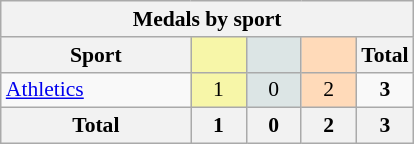<table class="wikitable" style="font-size:90%; text-align:center;">
<tr>
<th colspan=5>Medals by sport</th>
</tr>
<tr>
<th width=120>Sport</th>
<th scope="col" width=30 style="background:#F7F6A8;"></th>
<th scope="col" width=30 style="background:#DCE5E5;"></th>
<th scope="col" width=30 style="background:#FFDAB9;"></th>
<th width=30>Total</th>
</tr>
<tr>
<td align=left><a href='#'>Athletics</a></td>
<td style="background:#F7F6A8;">1</td>
<td style="background:#DCE5E5;">0</td>
<td style="background:#FFDAB9;">2</td>
<td><strong>3</strong></td>
</tr>
<tr class="sortbottom">
<th>Total</th>
<th>1</th>
<th>0</th>
<th>2</th>
<th>3</th>
</tr>
</table>
